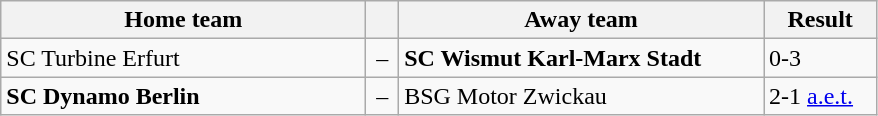<table class="wikitable" style="width:585px;" border="1">
<tr>
<th style="width:250px;" align="left">Home team</th>
<th style="width:15px;"></th>
<th style="width:250px;" align="left">Away team</th>
<th style="width:70px;" align="center;">Result</th>
</tr>
<tr>
<td>SC Turbine Erfurt</td>
<td align="center">–</td>
<td><strong>SC Wismut Karl-Marx Stadt</strong></td>
<td>0-3</td>
</tr>
<tr>
<td><strong>SC Dynamo Berlin</strong></td>
<td align="center">–</td>
<td>BSG Motor Zwickau</td>
<td>2-1 <a href='#'>a.e.t.</a></td>
</tr>
</table>
